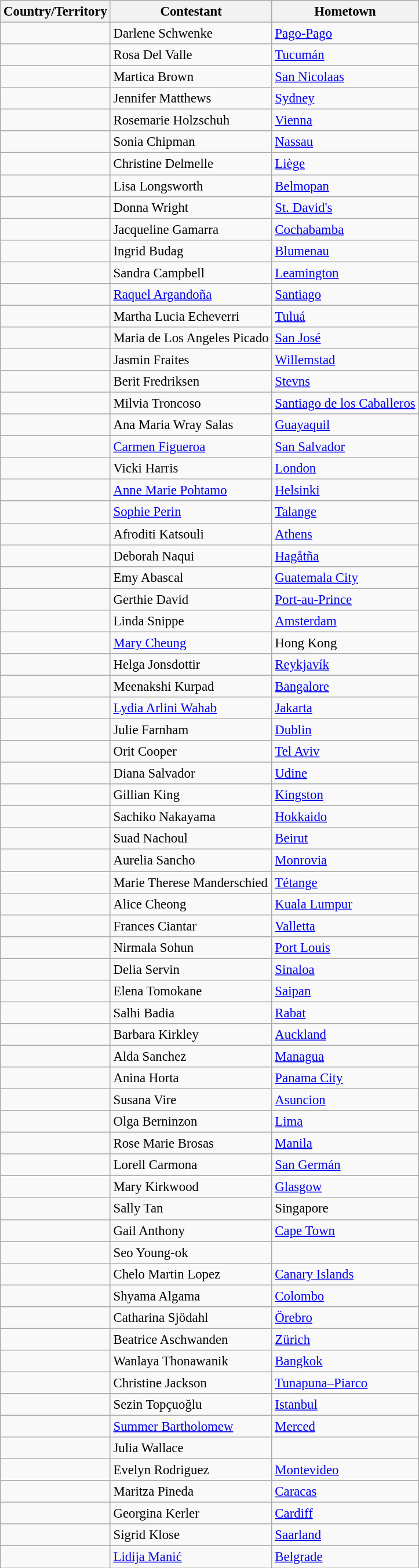<table class="wikitable sortable" style="font-size: 95%">
<tr>
<th>Country/Territory</th>
<th>Contestant</th>
<th>Hometown</th>
</tr>
<tr>
<td></td>
<td>Darlene Schwenke</td>
<td><a href='#'>Pago-Pago</a></td>
</tr>
<tr>
<td></td>
<td>Rosa Del Valle</td>
<td><a href='#'>Tucumán</a></td>
</tr>
<tr>
<td></td>
<td>Martica Brown</td>
<td><a href='#'>San Nicolaas</a></td>
</tr>
<tr>
<td></td>
<td>Jennifer Matthews</td>
<td><a href='#'>Sydney</a></td>
</tr>
<tr>
<td></td>
<td>Rosemarie Holzschuh</td>
<td><a href='#'>Vienna</a></td>
</tr>
<tr>
<td></td>
<td>Sonia Chipman</td>
<td><a href='#'>Nassau</a></td>
</tr>
<tr>
<td></td>
<td>Christine Delmelle</td>
<td><a href='#'>Liège</a></td>
</tr>
<tr>
<td></td>
<td>Lisa Longsworth</td>
<td><a href='#'>Belmopan</a></td>
</tr>
<tr>
<td></td>
<td>Donna Wright</td>
<td><a href='#'>St. David's</a></td>
</tr>
<tr>
<td></td>
<td>Jacqueline Gamarra</td>
<td><a href='#'>Cochabamba</a></td>
</tr>
<tr>
<td></td>
<td>Ingrid Budag</td>
<td><a href='#'>Blumenau</a></td>
</tr>
<tr>
<td></td>
<td>Sandra Campbell</td>
<td><a href='#'>Leamington</a></td>
</tr>
<tr>
<td></td>
<td><a href='#'>Raquel Argandoña</a></td>
<td><a href='#'>Santiago</a></td>
</tr>
<tr>
<td></td>
<td>Martha Lucia Echeverri</td>
<td><a href='#'>Tuluá</a></td>
</tr>
<tr>
<td></td>
<td>Maria de Los Angeles Picado</td>
<td><a href='#'>San José</a></td>
</tr>
<tr>
<td></td>
<td>Jasmin Fraites</td>
<td><a href='#'>Willemstad</a></td>
</tr>
<tr>
<td></td>
<td>Berit Fredriksen</td>
<td><a href='#'>Stevns</a></td>
</tr>
<tr>
<td></td>
<td>Milvia Troncoso</td>
<td><a href='#'>Santiago de los Caballeros</a></td>
</tr>
<tr>
<td></td>
<td>Ana Maria Wray Salas</td>
<td><a href='#'>Guayaquil</a></td>
</tr>
<tr>
<td></td>
<td><a href='#'>Carmen Figueroa</a></td>
<td><a href='#'>San Salvador</a></td>
</tr>
<tr>
<td></td>
<td>Vicki Harris</td>
<td><a href='#'>London</a></td>
</tr>
<tr>
<td></td>
<td><a href='#'>Anne Marie Pohtamo</a></td>
<td><a href='#'>Helsinki</a></td>
</tr>
<tr>
<td></td>
<td><a href='#'>Sophie Perin</a></td>
<td><a href='#'>Talange</a></td>
</tr>
<tr>
<td></td>
<td>Afroditi Katsouli</td>
<td><a href='#'>Athens</a></td>
</tr>
<tr>
<td></td>
<td>Deborah Naqui</td>
<td><a href='#'>Hagåtña</a></td>
</tr>
<tr>
<td></td>
<td>Emy Abascal</td>
<td><a href='#'>Guatemala City</a></td>
</tr>
<tr>
<td></td>
<td>Gerthie David</td>
<td><a href='#'>Port-au-Prince</a></td>
</tr>
<tr>
<td></td>
<td>Linda Snippe</td>
<td><a href='#'>Amsterdam</a></td>
</tr>
<tr>
<td></td>
<td><a href='#'>Mary Cheung</a></td>
<td>Hong Kong</td>
</tr>
<tr>
<td></td>
<td>Helga Jonsdottir</td>
<td><a href='#'>Reykjavík</a></td>
</tr>
<tr>
<td></td>
<td>Meenakshi Kurpad</td>
<td><a href='#'>Bangalore</a></td>
</tr>
<tr>
<td></td>
<td><a href='#'>Lydia Arlini Wahab</a></td>
<td><a href='#'>Jakarta</a></td>
</tr>
<tr>
<td></td>
<td>Julie Farnham</td>
<td><a href='#'>Dublin</a></td>
</tr>
<tr>
<td></td>
<td>Orit Cooper</td>
<td><a href='#'>Tel Aviv</a></td>
</tr>
<tr>
<td></td>
<td>Diana Salvador</td>
<td><a href='#'>Udine</a></td>
</tr>
<tr>
<td></td>
<td>Gillian King</td>
<td><a href='#'>Kingston</a></td>
</tr>
<tr>
<td></td>
<td>Sachiko Nakayama</td>
<td><a href='#'>Hokkaido</a></td>
</tr>
<tr>
<td></td>
<td>Suad Nachoul</td>
<td><a href='#'>Beirut</a></td>
</tr>
<tr>
<td></td>
<td>Aurelia Sancho</td>
<td><a href='#'>Monrovia</a></td>
</tr>
<tr>
<td></td>
<td>Marie Therese Manderschied</td>
<td><a href='#'>Tétange</a></td>
</tr>
<tr>
<td></td>
<td>Alice Cheong</td>
<td><a href='#'>Kuala Lumpur</a></td>
</tr>
<tr>
<td></td>
<td>Frances Ciantar</td>
<td><a href='#'>Valletta</a></td>
</tr>
<tr>
<td></td>
<td>Nirmala Sohun</td>
<td><a href='#'>Port Louis</a></td>
</tr>
<tr>
<td></td>
<td>Delia Servin</td>
<td><a href='#'>Sinaloa</a></td>
</tr>
<tr>
<td></td>
<td>Elena Tomokane</td>
<td><a href='#'>Saipan</a></td>
</tr>
<tr>
<td></td>
<td>Salhi Badia</td>
<td><a href='#'>Rabat</a></td>
</tr>
<tr>
<td></td>
<td>Barbara Kirkley</td>
<td><a href='#'>Auckland</a></td>
</tr>
<tr>
<td></td>
<td>Alda Sanchez</td>
<td><a href='#'>Managua</a></td>
</tr>
<tr>
<td></td>
<td>Anina Horta</td>
<td><a href='#'>Panama City</a></td>
</tr>
<tr>
<td></td>
<td>Susana Vire</td>
<td><a href='#'>Asuncion</a></td>
</tr>
<tr>
<td></td>
<td>Olga Berninzon</td>
<td><a href='#'>Lima</a></td>
</tr>
<tr>
<td></td>
<td>Rose Marie Brosas</td>
<td><a href='#'>Manila</a></td>
</tr>
<tr>
<td></td>
<td>Lorell Carmona</td>
<td><a href='#'>San Germán</a></td>
</tr>
<tr>
<td></td>
<td>Mary Kirkwood</td>
<td><a href='#'>Glasgow</a></td>
</tr>
<tr>
<td></td>
<td>Sally Tan</td>
<td>Singapore</td>
</tr>
<tr>
<td></td>
<td>Gail Anthony</td>
<td><a href='#'>Cape Town</a></td>
</tr>
<tr>
<td></td>
<td>Seo Young-ok</td>
<td></td>
</tr>
<tr>
<td></td>
<td>Chelo Martin Lopez</td>
<td><a href='#'>Canary Islands</a></td>
</tr>
<tr>
<td></td>
<td>Shyama Algama</td>
<td><a href='#'>Colombo</a></td>
</tr>
<tr>
<td></td>
<td>Catharina Sjödahl</td>
<td><a href='#'>Örebro</a></td>
</tr>
<tr>
<td></td>
<td>Beatrice Aschwanden</td>
<td><a href='#'>Zürich</a></td>
</tr>
<tr>
<td></td>
<td>Wanlaya Thonawanik</td>
<td><a href='#'>Bangkok</a></td>
</tr>
<tr>
<td></td>
<td>Christine Jackson</td>
<td><a href='#'>Tunapuna–Piarco</a></td>
</tr>
<tr>
<td></td>
<td>Sezin Topçuoğlu</td>
<td><a href='#'>Istanbul</a></td>
</tr>
<tr>
<td></td>
<td><a href='#'>Summer Bartholomew</a></td>
<td><a href='#'>Merced</a></td>
</tr>
<tr>
<td></td>
<td>Julia Wallace</td>
<td></td>
</tr>
<tr>
<td></td>
<td>Evelyn Rodriguez</td>
<td><a href='#'>Montevideo</a></td>
</tr>
<tr>
<td></td>
<td>Maritza Pineda</td>
<td><a href='#'>Caracas</a></td>
</tr>
<tr>
<td></td>
<td>Georgina Kerler</td>
<td><a href='#'>Cardiff</a></td>
</tr>
<tr>
<td></td>
<td>Sigrid Klose</td>
<td><a href='#'>Saarland</a></td>
</tr>
<tr>
<td></td>
<td><a href='#'>Lidija Manić</a></td>
<td><a href='#'>Belgrade</a></td>
</tr>
</table>
